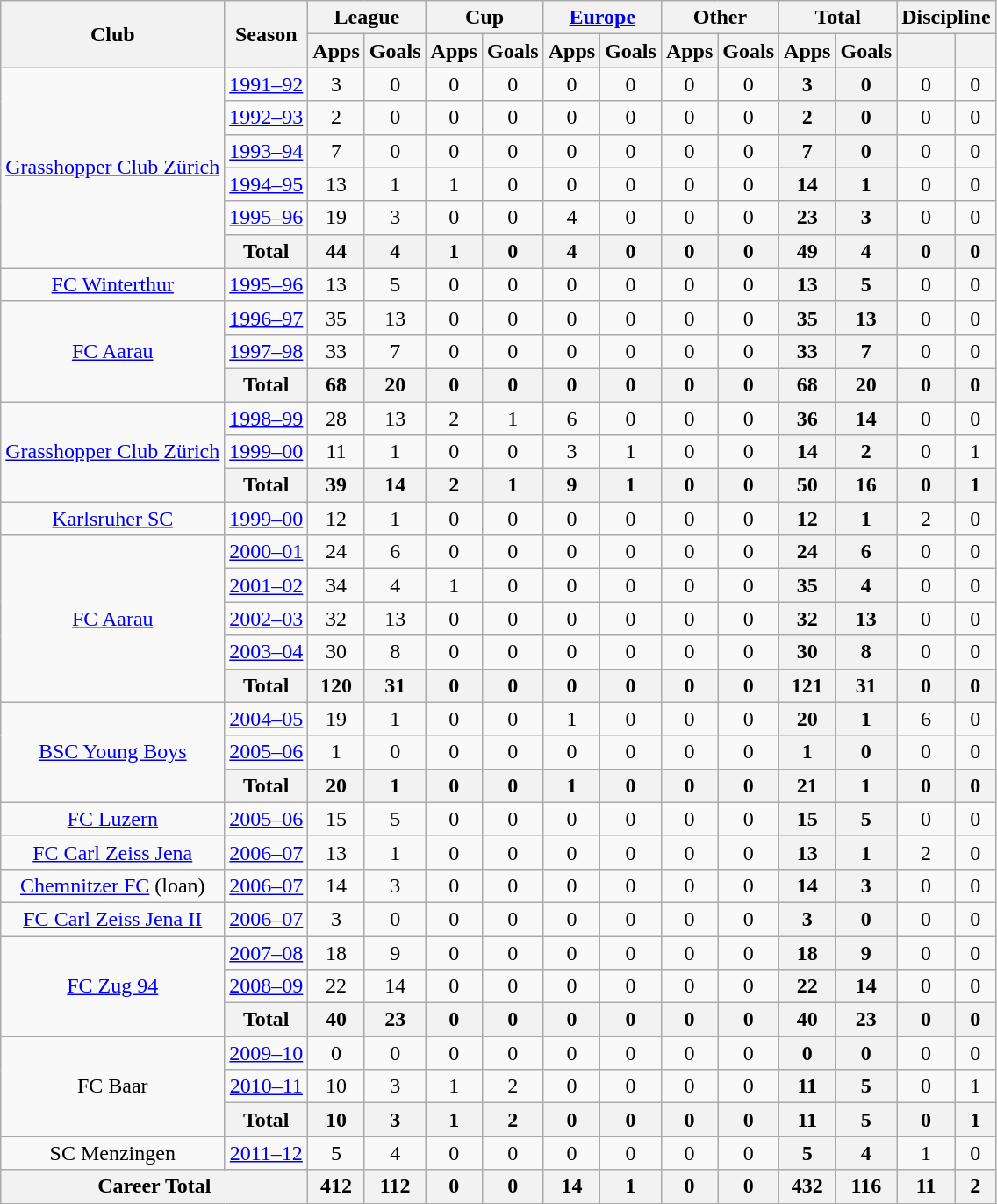<table class=wikitable style="text-align:center;">
<tr>
<th rowspan=2>Club</th>
<th rowspan=2>Season</th>
<th colspan=2>League</th>
<th colspan=2>Cup</th>
<th colspan=2><a href='#'>Europe</a></th>
<th colspan=2>Other</th>
<th colspan=2>Total</th>
<th colspan=2>Discipline</th>
</tr>
<tr>
<th>Apps</th>
<th>Goals</th>
<th>Apps</th>
<th>Goals</th>
<th>Apps</th>
<th>Goals</th>
<th>Apps</th>
<th>Goals</th>
<th>Apps</th>
<th>Goals</th>
<th></th>
<th></th>
</tr>
<tr>
<td rowspan=6><a href='#'>Grasshopper Club Zürich</a></td>
<td><a href='#'>1991–92</a></td>
<td>3</td>
<td>0</td>
<td>0</td>
<td>0</td>
<td>0</td>
<td>0</td>
<td>0</td>
<td>0</td>
<th>3</th>
<th>0</th>
<td>0</td>
<td>0</td>
</tr>
<tr>
<td><a href='#'>1992–93</a></td>
<td>2</td>
<td>0</td>
<td>0</td>
<td>0</td>
<td>0</td>
<td>0</td>
<td>0</td>
<td>0</td>
<th>2</th>
<th>0</th>
<td>0</td>
<td>0</td>
</tr>
<tr>
<td><a href='#'>1993–94</a></td>
<td>7</td>
<td>0</td>
<td>0</td>
<td>0</td>
<td>0</td>
<td>0</td>
<td>0</td>
<td>0</td>
<th>7</th>
<th>0</th>
<td>0</td>
<td>0</td>
</tr>
<tr>
<td><a href='#'>1994–95</a></td>
<td>13</td>
<td>1</td>
<td>1</td>
<td>0</td>
<td>0</td>
<td>0</td>
<td>0</td>
<td>0</td>
<th>14</th>
<th>1</th>
<td>0</td>
<td>0</td>
</tr>
<tr>
<td><a href='#'>1995–96</a></td>
<td>19</td>
<td>3</td>
<td>0</td>
<td>0</td>
<td>4</td>
<td>0</td>
<td>0</td>
<td>0</td>
<th>23</th>
<th>3</th>
<td>0</td>
<td>0</td>
</tr>
<tr>
<th>Total</th>
<th>44</th>
<th>4</th>
<th>1</th>
<th>0</th>
<th>4</th>
<th>0</th>
<th>0</th>
<th>0</th>
<th>49</th>
<th>4</th>
<th>0</th>
<th>0</th>
</tr>
<tr>
<td rowspan=1><a href='#'>FC Winterthur</a></td>
<td><a href='#'>1995–96</a></td>
<td>13</td>
<td>5</td>
<td>0</td>
<td>0</td>
<td>0</td>
<td>0</td>
<td>0</td>
<td>0</td>
<th>13</th>
<th>5</th>
<td>0</td>
<td>0</td>
</tr>
<tr>
<td rowspan=3><a href='#'>FC Aarau</a></td>
<td><a href='#'>1996–97</a></td>
<td>35</td>
<td>13</td>
<td>0</td>
<td>0</td>
<td>0</td>
<td>0</td>
<td>0</td>
<td>0</td>
<th>35</th>
<th>13</th>
<td>0</td>
<td>0</td>
</tr>
<tr>
<td><a href='#'>1997–98</a></td>
<td>33</td>
<td>7</td>
<td>0</td>
<td>0</td>
<td>0</td>
<td>0</td>
<td>0</td>
<td>0</td>
<th>33</th>
<th>7</th>
<td>0</td>
<td>0</td>
</tr>
<tr>
<th>Total</th>
<th>68</th>
<th>20</th>
<th>0</th>
<th>0</th>
<th>0</th>
<th>0</th>
<th>0</th>
<th>0</th>
<th>68</th>
<th>20</th>
<th>0</th>
<th>0</th>
</tr>
<tr>
<td rowspan=3><a href='#'>Grasshopper Club Zürich</a></td>
<td><a href='#'>1998–99</a></td>
<td>28</td>
<td>13</td>
<td>2</td>
<td>1</td>
<td>6</td>
<td>0</td>
<td>0</td>
<td>0</td>
<th>36</th>
<th>14</th>
<td>0</td>
<td>0</td>
</tr>
<tr>
<td><a href='#'>1999–00</a></td>
<td>11</td>
<td>1</td>
<td>0</td>
<td>0</td>
<td>3</td>
<td>1</td>
<td>0</td>
<td>0</td>
<th>14</th>
<th>2</th>
<td>0</td>
<td>1</td>
</tr>
<tr>
<th>Total</th>
<th>39</th>
<th>14</th>
<th>2</th>
<th>1</th>
<th>9</th>
<th>1</th>
<th>0</th>
<th>0</th>
<th>50</th>
<th>16</th>
<th>0</th>
<th>1</th>
</tr>
<tr>
<td rowspan=1><a href='#'>Karlsruher SC</a></td>
<td><a href='#'>1999–00</a></td>
<td>12</td>
<td>1</td>
<td>0</td>
<td>0</td>
<td>0</td>
<td>0</td>
<td>0</td>
<td>0</td>
<th>12</th>
<th>1</th>
<td>2</td>
<td>0</td>
</tr>
<tr>
<td rowspan=5><a href='#'>FC Aarau</a></td>
<td><a href='#'>2000–01</a></td>
<td>24</td>
<td>6</td>
<td>0</td>
<td>0</td>
<td>0</td>
<td>0</td>
<td>0</td>
<td>0</td>
<th>24</th>
<th>6</th>
<td>0</td>
<td>0</td>
</tr>
<tr>
<td><a href='#'>2001–02</a></td>
<td>34</td>
<td>4</td>
<td>1</td>
<td>0</td>
<td>0</td>
<td>0</td>
<td>0</td>
<td>0</td>
<th>35</th>
<th>4</th>
<td>0</td>
<td>0</td>
</tr>
<tr>
<td><a href='#'>2002–03</a></td>
<td>32</td>
<td>13</td>
<td>0</td>
<td>0</td>
<td>0</td>
<td>0</td>
<td>0</td>
<td>0</td>
<th>32</th>
<th>13</th>
<td>0</td>
<td>0</td>
</tr>
<tr>
<td><a href='#'>2003–04</a></td>
<td>30</td>
<td>8</td>
<td>0</td>
<td>0</td>
<td>0</td>
<td>0</td>
<td>0</td>
<td>0</td>
<th>30</th>
<th>8</th>
<td>0</td>
<td>0</td>
</tr>
<tr>
<th>Total</th>
<th>120</th>
<th>31</th>
<th>0</th>
<th>0</th>
<th>0</th>
<th>0</th>
<th>0</th>
<th>0</th>
<th>121</th>
<th>31</th>
<th>0</th>
<th>0</th>
</tr>
<tr>
<td rowspan=3><a href='#'>BSC Young Boys</a></td>
<td><a href='#'>2004–05</a></td>
<td>19</td>
<td>1</td>
<td>0</td>
<td>0</td>
<td>1</td>
<td>0</td>
<td>0</td>
<td>0</td>
<th>20</th>
<th>1</th>
<td>6</td>
<td>0</td>
</tr>
<tr>
<td><a href='#'>2005–06</a></td>
<td>1</td>
<td>0</td>
<td>0</td>
<td>0</td>
<td>0</td>
<td>0</td>
<td>0</td>
<td>0</td>
<th>1</th>
<th>0</th>
<td>0</td>
<td>0</td>
</tr>
<tr>
<th>Total</th>
<th>20</th>
<th>1</th>
<th>0</th>
<th>0</th>
<th>1</th>
<th>0</th>
<th>0</th>
<th>0</th>
<th>21</th>
<th>1</th>
<th>0</th>
<th>0</th>
</tr>
<tr>
<td rowspan=1><a href='#'>FC Luzern</a></td>
<td><a href='#'>2005–06</a></td>
<td>15</td>
<td>5</td>
<td>0</td>
<td>0</td>
<td>0</td>
<td>0</td>
<td>0</td>
<td>0</td>
<th>15</th>
<th>5</th>
<td>0</td>
<td>0</td>
</tr>
<tr>
<td rowspan=1><a href='#'>FC Carl Zeiss Jena</a></td>
<td><a href='#'>2006–07</a></td>
<td>13</td>
<td>1</td>
<td>0</td>
<td>0</td>
<td>0</td>
<td>0</td>
<td>0</td>
<td>0</td>
<th>13</th>
<th>1</th>
<td>2</td>
<td>0</td>
</tr>
<tr>
<td rowspan=1><a href='#'>Chemnitzer FC</a> (loan)</td>
<td><a href='#'>2006–07</a></td>
<td>14</td>
<td>3</td>
<td>0</td>
<td>0</td>
<td>0</td>
<td>0</td>
<td>0</td>
<td>0</td>
<th>14</th>
<th>3</th>
<td>0</td>
<td>0</td>
</tr>
<tr>
<td rowspan=1><a href='#'>FC Carl Zeiss Jena II</a></td>
<td><a href='#'>2006–07</a></td>
<td>3</td>
<td>0</td>
<td>0</td>
<td>0</td>
<td>0</td>
<td>0</td>
<td>0</td>
<td>0</td>
<th>3</th>
<th>0</th>
<td>0</td>
<td>0</td>
</tr>
<tr>
<td rowspan=3><a href='#'>FC Zug 94</a></td>
<td><a href='#'>2007–08</a></td>
<td>18</td>
<td>9</td>
<td>0</td>
<td>0</td>
<td>0</td>
<td>0</td>
<td>0</td>
<td>0</td>
<th>18</th>
<th>9</th>
<td>0</td>
<td>0</td>
</tr>
<tr>
<td><a href='#'>2008–09</a></td>
<td>22</td>
<td>14</td>
<td>0</td>
<td>0</td>
<td>0</td>
<td>0</td>
<td>0</td>
<td>0</td>
<th>22</th>
<th>14</th>
<td>0</td>
<td>0</td>
</tr>
<tr>
<th>Total</th>
<th>40</th>
<th>23</th>
<th>0</th>
<th>0</th>
<th>0</th>
<th>0</th>
<th>0</th>
<th>0</th>
<th>40</th>
<th>23</th>
<th>0</th>
<th>0</th>
</tr>
<tr>
<td rowspan=3>FC Baar</td>
<td><a href='#'>2009–10</a></td>
<td>0</td>
<td>0</td>
<td>0</td>
<td>0</td>
<td>0</td>
<td>0</td>
<td>0</td>
<td>0</td>
<th>0</th>
<th>0</th>
<td>0</td>
<td>0</td>
</tr>
<tr>
<td><a href='#'>2010–11</a></td>
<td>10</td>
<td>3</td>
<td>1</td>
<td>2</td>
<td>0</td>
<td>0</td>
<td>0</td>
<td>0</td>
<th>11</th>
<th>5</th>
<td>0</td>
<td>1</td>
</tr>
<tr>
<th>Total</th>
<th>10</th>
<th>3</th>
<th>1</th>
<th>2</th>
<th>0</th>
<th>0</th>
<th>0</th>
<th>0</th>
<th>11</th>
<th>5</th>
<th>0</th>
<th>1</th>
</tr>
<tr>
<td rowspan-1>SC Menzingen</td>
<td><a href='#'>2011–12</a></td>
<td>5</td>
<td>4</td>
<td>0</td>
<td>0</td>
<td>0</td>
<td>0</td>
<td>0</td>
<td>0</td>
<th>5</th>
<th>4</th>
<td>1</td>
<td>0</td>
</tr>
<tr>
<th colspan=2>Career Total</th>
<th>412</th>
<th>112</th>
<th>0</th>
<th>0</th>
<th>14</th>
<th>1</th>
<th>0</th>
<th>0</th>
<th>432</th>
<th>116</th>
<th>11</th>
<th>2</th>
</tr>
</table>
